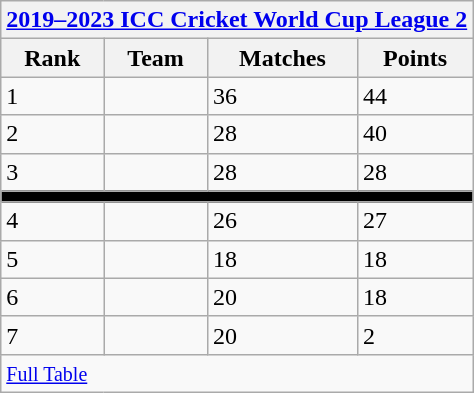<table class="wikitable" style="white-space: nowrap;" style="text-align:center">
<tr>
<th colspan="4"><a href='#'>2019–2023 ICC Cricket World Cup League 2</a></th>
</tr>
<tr>
<th>Rank</th>
<th>Team</th>
<th>Matches</th>
<th>Points</th>
</tr>
<tr>
<td>1</td>
<td style="text-align:left"></td>
<td>36</td>
<td>44</td>
</tr>
<tr>
<td>2</td>
<td style="text-align:left"></td>
<td>28</td>
<td>40</td>
</tr>
<tr>
<td>3</td>
<td style="text-align:left"></td>
<td>28</td>
<td>28</td>
</tr>
<tr>
<td colspan="4" style="background-color:#000"></td>
</tr>
<tr>
<td>4</td>
<td style="text-align:left"></td>
<td>26</td>
<td>27</td>
</tr>
<tr>
<td>5</td>
<td style="text-align:left"></td>
<td>18</td>
<td>18</td>
</tr>
<tr>
<td>6</td>
<td style="text-align:left"></td>
<td>20</td>
<td>18</td>
</tr>
<tr>
<td>7</td>
<td style="text-align:left"></td>
<td>20</td>
<td>2</td>
</tr>
<tr>
<td colspan="4"><small><a href='#'>Full Table</a></small></td>
</tr>
</table>
